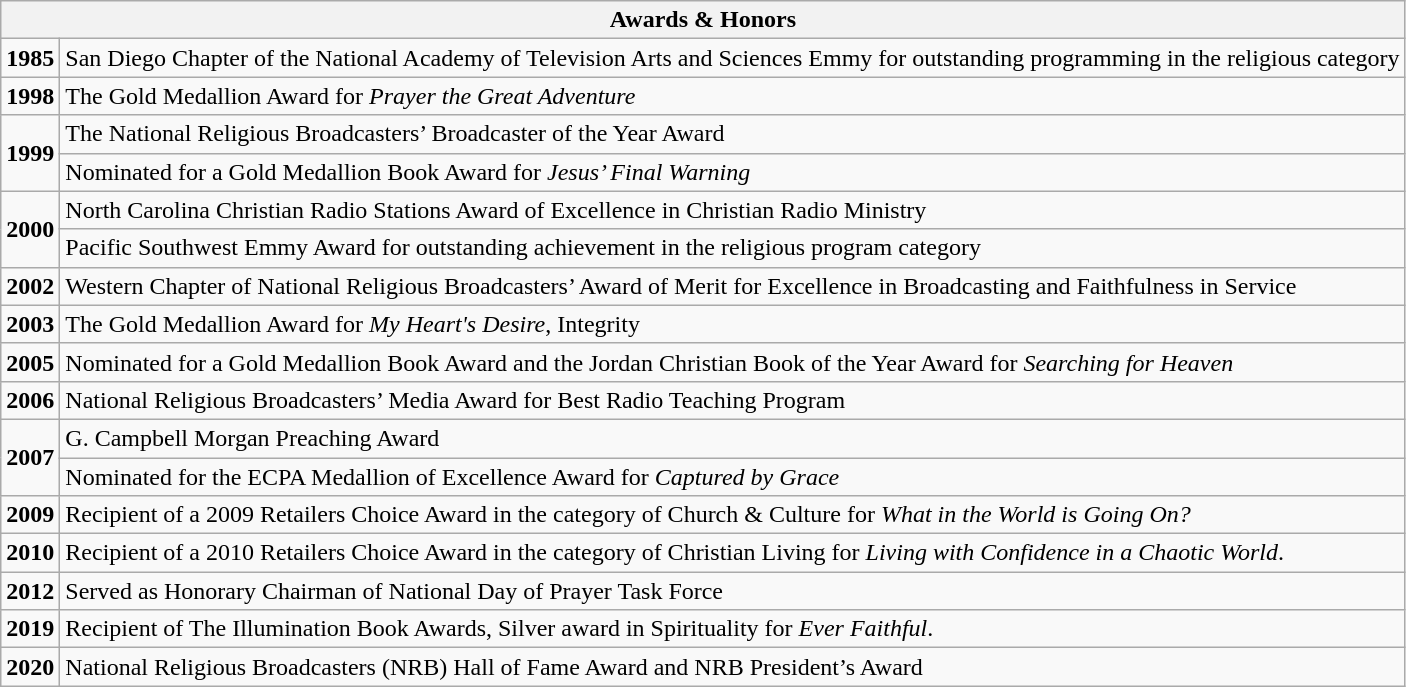<table class="wikitable">
<tr>
<th colspan="2"><strong>Awards & Honors</strong></th>
</tr>
<tr>
<td><strong>1985</strong></td>
<td>San Diego Chapter of the National Academy of Television Arts and Sciences Emmy for outstanding programming in the religious category</td>
</tr>
<tr>
<td><strong>1998</strong></td>
<td>The Gold Medallion Award for <em>Prayer the Great Adventure</em></td>
</tr>
<tr>
<td rowspan="2"><strong>1999</strong></td>
<td>The National Religious Broadcasters’ Broadcaster of the Year Award</td>
</tr>
<tr>
<td>Nominated for a Gold Medallion Book Award for <em>Jesus’ Final Warning</em></td>
</tr>
<tr>
<td rowspan="2"><strong>2000</strong></td>
<td>North Carolina Christian Radio Stations Award of Excellence in Christian Radio Ministry</td>
</tr>
<tr>
<td>Pacific Southwest Emmy Award for outstanding achievement in the religious program category</td>
</tr>
<tr>
<td><strong>2002</strong></td>
<td>Western Chapter of National Religious Broadcasters’ Award of Merit for Excellence in Broadcasting and Faithfulness in Service</td>
</tr>
<tr>
<td><strong>2003</strong></td>
<td>The Gold Medallion Award for <em>My Heart's Desire</em>, Integrity</td>
</tr>
<tr>
<td><strong>2005</strong></td>
<td>Nominated for a Gold Medallion Book Award and the Jordan Christian Book of the Year Award for <em>Searching for Heaven</em></td>
</tr>
<tr>
<td><strong>2006</strong></td>
<td>National Religious Broadcasters’ Media Award for Best Radio Teaching Program</td>
</tr>
<tr>
<td rowspan="2"><strong>2007</strong></td>
<td>G. Campbell Morgan Preaching Award</td>
</tr>
<tr>
<td>Nominated for the ECPA Medallion of Excellence Award for <em>Captured by Grace</em></td>
</tr>
<tr>
<td><strong>2009</strong></td>
<td>Recipient of a 2009 Retailers Choice Award in the category of Church & Culture for <em>What in the World is Going On?</em></td>
</tr>
<tr>
<td><strong>2010</strong></td>
<td>Recipient of a 2010 Retailers Choice Award in the category of Christian Living for <em>Living with Confidence in a Chaotic World</em>.</td>
</tr>
<tr>
<td><strong>2012</strong></td>
<td>Served as Honorary Chairman of National Day of Prayer Task Force</td>
</tr>
<tr>
<td><strong>2019</strong></td>
<td>Recipient of The Illumination Book Awards, Silver award in Spirituality for <em>Ever Faithful</em>.</td>
</tr>
<tr>
<td><strong>2020</strong></td>
<td>National Religious Broadcasters (NRB) Hall of Fame Award and NRB President’s Award</td>
</tr>
</table>
